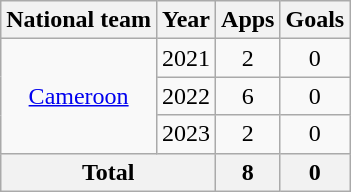<table class="wikitable" style="text-align:center">
<tr>
<th>National team</th>
<th>Year</th>
<th>Apps</th>
<th>Goals</th>
</tr>
<tr>
<td rowspan=3><a href='#'>Cameroon</a></td>
<td>2021</td>
<td>2</td>
<td>0</td>
</tr>
<tr>
<td>2022</td>
<td>6</td>
<td>0</td>
</tr>
<tr>
<td>2023</td>
<td>2</td>
<td>0</td>
</tr>
<tr>
<th colspan=2>Total</th>
<th>8</th>
<th>0</th>
</tr>
</table>
